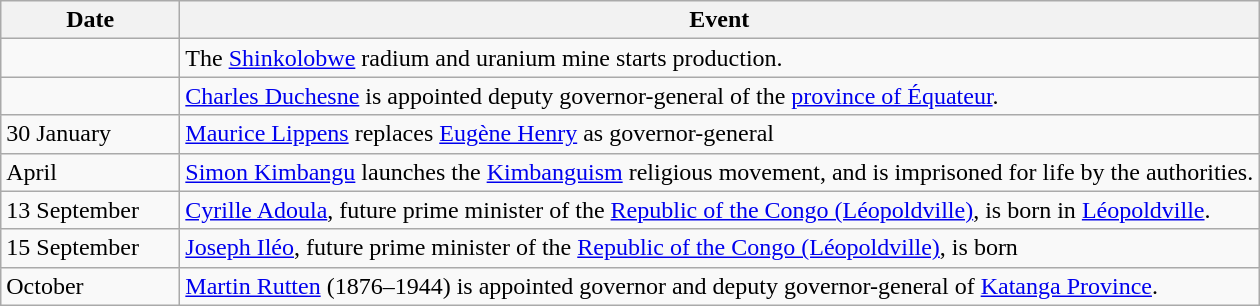<table class=wikitable>
<tr>
<th style="width:7em">Date</th>
<th>Event</th>
</tr>
<tr>
<td></td>
<td>The <a href='#'>Shinkolobwe</a> radium and uranium mine starts production.</td>
</tr>
<tr>
<td></td>
<td><a href='#'>Charles Duchesne</a> is appointed deputy governor-general of the <a href='#'>province of Équateur</a>.</td>
</tr>
<tr>
<td>30 January</td>
<td><a href='#'>Maurice Lippens</a> replaces <a href='#'>Eugène Henry</a> as governor-general</td>
</tr>
<tr>
<td>April</td>
<td><a href='#'>Simon Kimbangu</a> launches the <a href='#'>Kimbanguism</a> religious movement, and is imprisoned for life by the authorities.</td>
</tr>
<tr>
<td>13 September</td>
<td><a href='#'>Cyrille Adoula</a>, future prime minister of the <a href='#'>Republic of the Congo (Léopoldville)</a>, is born in <a href='#'>Léopoldville</a>.</td>
</tr>
<tr>
<td>15 September</td>
<td><a href='#'>Joseph Iléo</a>, future prime minister of the <a href='#'>Republic of the Congo (Léopoldville)</a>, is born</td>
</tr>
<tr>
<td>October</td>
<td><a href='#'>Martin Rutten</a> (1876–1944) is appointed governor and deputy governor-general of <a href='#'>Katanga Province</a>.</td>
</tr>
</table>
